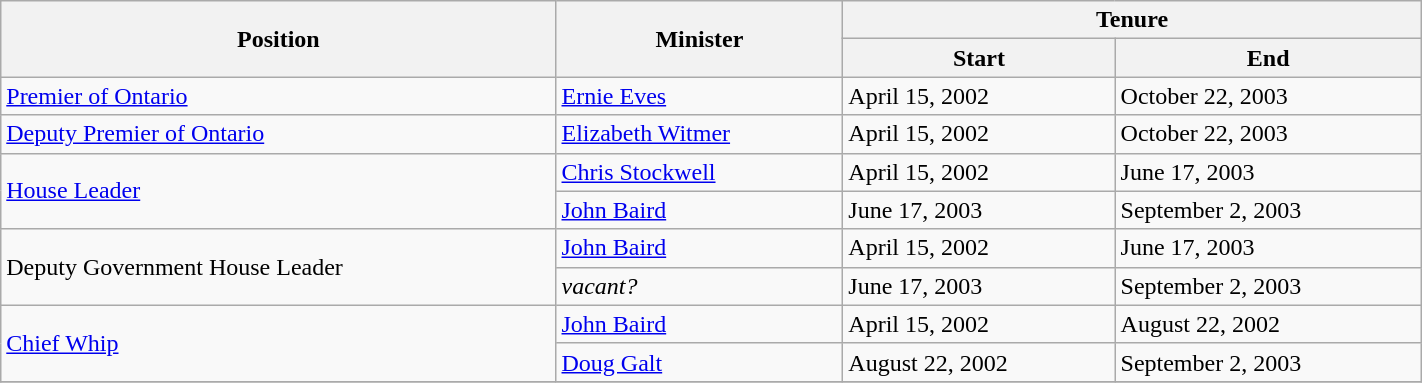<table class="wikitable" style="width: 75%">
<tr>
<th rowspan="2">Position</th>
<th rowspan="2">Minister</th>
<th colspan="2">Tenure</th>
</tr>
<tr>
<th>Start</th>
<th>End</th>
</tr>
<tr>
<td><a href='#'>Premier of Ontario</a></td>
<td><a href='#'>Ernie Eves</a></td>
<td>April 15, 2002</td>
<td>October 22, 2003</td>
</tr>
<tr>
<td><a href='#'>Deputy Premier of Ontario</a></td>
<td><a href='#'>Elizabeth Witmer</a></td>
<td>April 15, 2002</td>
<td>October 22, 2003</td>
</tr>
<tr>
<td rowspan="2"><a href='#'>House Leader</a></td>
<td><a href='#'>Chris Stockwell</a></td>
<td>April 15, 2002</td>
<td>June 17, 2003</td>
</tr>
<tr>
<td><a href='#'>John Baird</a></td>
<td>June 17, 2003</td>
<td>September 2, 2003</td>
</tr>
<tr>
<td rowspan="2">Deputy Government House Leader</td>
<td><a href='#'>John Baird</a></td>
<td>April 15, 2002</td>
<td>June 17, 2003</td>
</tr>
<tr>
<td><em>vacant?</em></td>
<td>June 17, 2003</td>
<td>September 2, 2003</td>
</tr>
<tr>
<td rowspan="2"><a href='#'>Chief Whip</a></td>
<td><a href='#'>John Baird</a></td>
<td>April 15, 2002</td>
<td>August 22, 2002</td>
</tr>
<tr>
<td><a href='#'>Doug Galt</a></td>
<td>August 22, 2002</td>
<td>September 2, 2003</td>
</tr>
<tr>
</tr>
</table>
